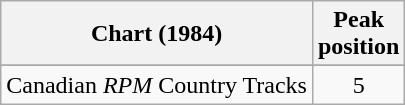<table class="wikitable sortable">
<tr>
<th align="left">Chart (1984)</th>
<th align="center">Peak<br>position</th>
</tr>
<tr>
</tr>
<tr>
<td align="left">Canadian <em>RPM</em> Country Tracks</td>
<td align="center">5</td>
</tr>
</table>
